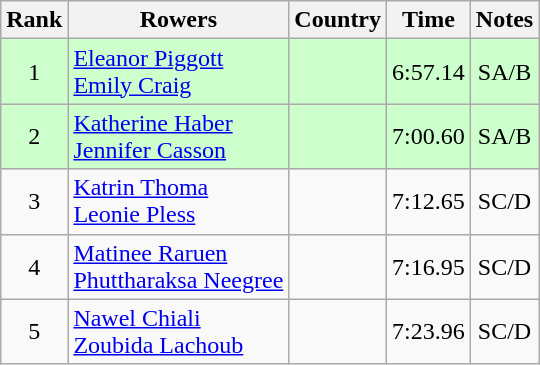<table class="wikitable" style="text-align:center">
<tr>
<th>Rank</th>
<th>Rowers</th>
<th>Country</th>
<th>Time</th>
<th>Notes</th>
</tr>
<tr bgcolor=ccffcc>
<td>1</td>
<td align="left"><a href='#'>Eleanor Piggott</a><br><a href='#'>Emily Craig</a></td>
<td align="left"></td>
<td>6:57.14</td>
<td>SA/B</td>
</tr>
<tr bgcolor=ccffcc>
<td>2</td>
<td align="left"><a href='#'>Katherine Haber</a><br><a href='#'>Jennifer Casson</a></td>
<td align="left"></td>
<td>7:00.60</td>
<td>SA/B</td>
</tr>
<tr>
<td>3</td>
<td align="left"><a href='#'>Katrin Thoma</a><br><a href='#'>Leonie Pless</a></td>
<td align="left"></td>
<td>7:12.65</td>
<td>SC/D</td>
</tr>
<tr>
<td>4</td>
<td align="left"><a href='#'>Matinee Raruen</a><br><a href='#'>Phuttharaksa Neegree</a></td>
<td align="left"></td>
<td>7:16.95</td>
<td>SC/D</td>
</tr>
<tr>
<td>5</td>
<td align="left"><a href='#'>Nawel Chiali</a><br><a href='#'>Zoubida Lachoub</a></td>
<td align="left"></td>
<td>7:23.96</td>
<td>SC/D</td>
</tr>
</table>
